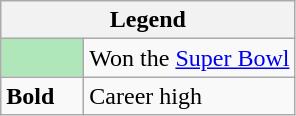<table class="wikitable mw-collapsible">
<tr>
<th colspan="2">Legend</th>
</tr>
<tr>
<td style="background:#afe6ba; width:3em;"></td>
<td>Won the <a href='#'>Super Bowl</a></td>
</tr>
<tr>
<td><strong>Bold</strong></td>
<td>Career high</td>
</tr>
</table>
